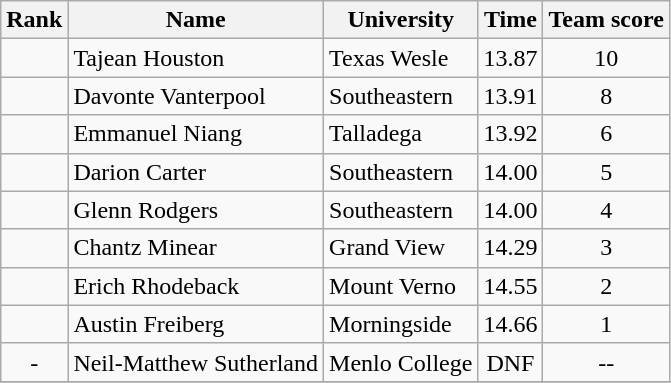<table class="wikitable sortable" style="text-align:center">
<tr>
<th>Rank</th>
<th>Name</th>
<th>University</th>
<th>Time</th>
<th>Team score</th>
</tr>
<tr>
<td></td>
<td align=left>Tajean Houston</td>
<td align="left">Texas Wesle</td>
<td>13.87</td>
<td>10</td>
</tr>
<tr>
<td></td>
<td align=left>Davonte Vanterpool</td>
<td align="left">Southeastern</td>
<td>13.91</td>
<td>8</td>
</tr>
<tr>
<td></td>
<td align=left>Emmanuel Niang</td>
<td align="left">Talladega</td>
<td>13.92</td>
<td>6</td>
</tr>
<tr>
<td></td>
<td align=left>Darion Carter</td>
<td align="left">Southeastern</td>
<td>14.00</td>
<td>5</td>
</tr>
<tr>
<td></td>
<td align=left>Glenn Rodgers</td>
<td align="left">Southeastern</td>
<td>14.00</td>
<td>4</td>
</tr>
<tr>
<td></td>
<td align=left>Chantz Minear</td>
<td align="left">Grand View</td>
<td>14.29</td>
<td>3</td>
</tr>
<tr>
<td></td>
<td align=left>Erich Rhodeback</td>
<td align="left">Mount Verno</td>
<td>14.55</td>
<td>2</td>
</tr>
<tr>
<td></td>
<td align=left>Austin Freiberg</td>
<td align="left">Morningside</td>
<td>14.66</td>
<td>1</td>
</tr>
<tr>
<td>-</td>
<td align=left>Neil-Matthew Sutherland</td>
<td align="left">Menlo College</td>
<td>DNF</td>
<td>--</td>
</tr>
<tr>
</tr>
</table>
